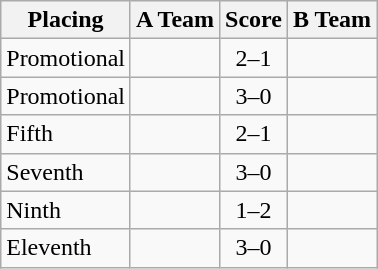<table class=wikitable style="border:1px solid #AAAAAA;">
<tr>
<th>Placing</th>
<th>A Team</th>
<th>Score</th>
<th>B Team</th>
</tr>
<tr>
<td>Promotional</td>
<td><strong></strong></td>
<td align="center">2–1</td>
<td></td>
</tr>
<tr>
<td>Promotional</td>
<td><strong></strong></td>
<td align="center">3–0</td>
<td></td>
</tr>
<tr>
<td>Fifth</td>
<td><strong></strong></td>
<td align="center">2–1</td>
<td></td>
</tr>
<tr>
<td>Seventh</td>
<td><strong></strong></td>
<td align="center">3–0</td>
<td></td>
</tr>
<tr>
<td>Ninth</td>
<td></td>
<td align="center">1–2</td>
<td><strong></strong></td>
</tr>
<tr>
<td>Eleventh</td>
<td><strong></strong></td>
<td align="center">3–0</td>
<td></td>
</tr>
</table>
